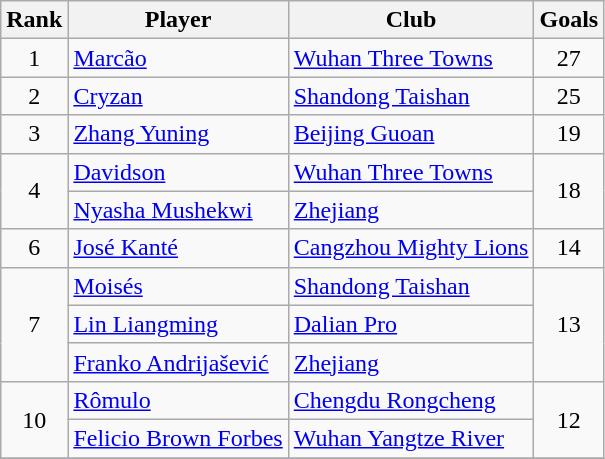<table class="wikitable" style="text-align:center;">
<tr>
<th>Rank</th>
<th>Player</th>
<th>Club</th>
<th>Goals</th>
</tr>
<tr>
<td>1</td>
<td align=left> <a href='#'>Marcão</a></td>
<td align=left><a href='#'>Wuhan Three Towns</a></td>
<td>27</td>
</tr>
<tr>
<td>2</td>
<td align=left> <a href='#'>Cryzan</a></td>
<td align=left><a href='#'>Shandong Taishan</a></td>
<td>25</td>
</tr>
<tr>
<td>3</td>
<td align=left> <a href='#'>Zhang Yuning</a></td>
<td align=left><a href='#'>Beijing Guoan</a></td>
<td>19</td>
</tr>
<tr>
<td rowspan=2>4</td>
<td align=left> <a href='#'>Davidson</a></td>
<td align=left><a href='#'>Wuhan Three Towns</a></td>
<td rowspan=2>18</td>
</tr>
<tr>
<td align=left> <a href='#'>Nyasha Mushekwi</a></td>
<td align=left><a href='#'>Zhejiang</a></td>
</tr>
<tr>
<td>6</td>
<td align=left> <a href='#'>José Kanté</a></td>
<td align=left><a href='#'>Cangzhou Mighty Lions</a></td>
<td>14</td>
</tr>
<tr>
<td rowspan=3>7</td>
<td align=left> <a href='#'>Moisés</a></td>
<td align=left><a href='#'>Shandong Taishan</a></td>
<td rowspan=3>13</td>
</tr>
<tr>
<td align=left> <a href='#'>Lin Liangming</a></td>
<td align=left><a href='#'>Dalian Pro</a></td>
</tr>
<tr>
<td align=left> <a href='#'>Franko Andrijašević</a></td>
<td align=left><a href='#'>Zhejiang</a></td>
</tr>
<tr>
<td rowspan=2>10</td>
<td align=left> <a href='#'>Rômulo</a></td>
<td align=left><a href='#'>Chengdu Rongcheng</a></td>
<td rowspan=2>12</td>
</tr>
<tr>
<td align=left> <a href='#'>Felicio Brown Forbes</a></td>
<td align=left><a href='#'>Wuhan Yangtze River</a></td>
</tr>
<tr>
</tr>
</table>
